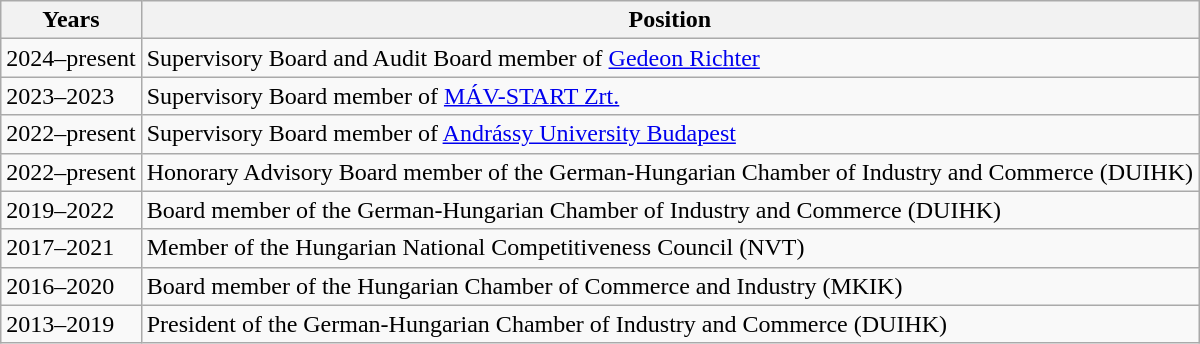<table class="wikitable">
<tr>
<th>Years</th>
<th>Position</th>
</tr>
<tr>
<td>2024–present</td>
<td>Supervisory Board and Audit Board member of <a href='#'>Gedeon Richter</a></td>
</tr>
<tr>
<td>2023–2023</td>
<td>Supervisory Board member of <a href='#'>MÁV-START Zrt.</a></td>
</tr>
<tr>
<td>2022–present</td>
<td>Supervisory Board member of <a href='#'>Andrássy University Budapest</a></td>
</tr>
<tr>
<td>2022–present</td>
<td>Honorary Advisory Board member of the German-Hungarian Chamber of Industry and Commerce (DUIHK)</td>
</tr>
<tr>
<td>2019–2022</td>
<td>Board member of the German-Hungarian Chamber of Industry and Commerce (DUIHK)</td>
</tr>
<tr>
<td>2017–2021</td>
<td>Member of the Hungarian National Competitiveness Council (NVT)</td>
</tr>
<tr>
<td>2016–2020</td>
<td>Board member of the Hungarian Chamber of Commerce and Industry (MKIK)</td>
</tr>
<tr>
<td>2013–2019</td>
<td>President of the German-Hungarian Chamber of Industry and Commerce (DUIHK)</td>
</tr>
</table>
